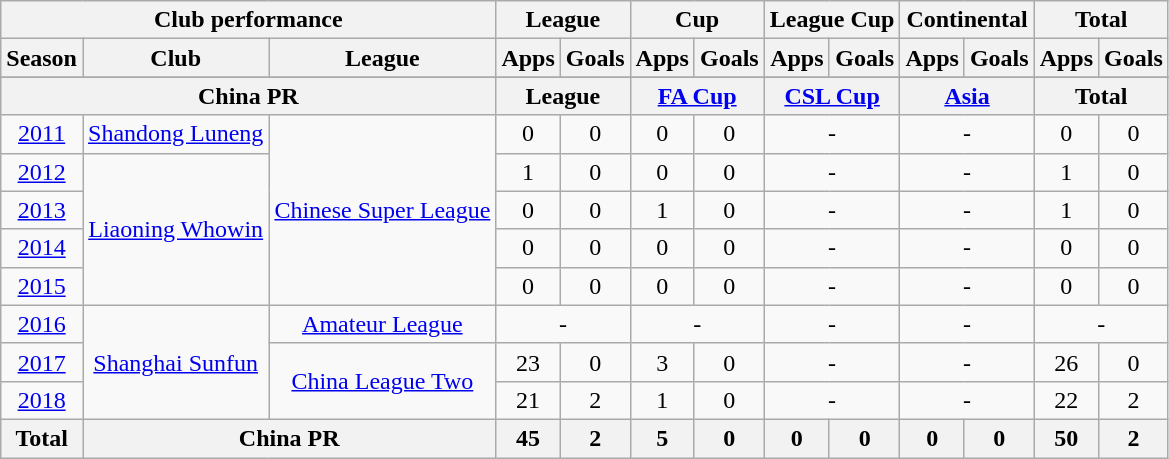<table class="wikitable" style="text-align:center">
<tr>
<th colspan=3>Club performance</th>
<th colspan=2>League</th>
<th colspan=2>Cup</th>
<th colspan=2>League Cup</th>
<th colspan=2>Continental</th>
<th colspan=2>Total</th>
</tr>
<tr>
<th>Season</th>
<th>Club</th>
<th>League</th>
<th>Apps</th>
<th>Goals</th>
<th>Apps</th>
<th>Goals</th>
<th>Apps</th>
<th>Goals</th>
<th>Apps</th>
<th>Goals</th>
<th>Apps</th>
<th>Goals</th>
</tr>
<tr>
</tr>
<tr>
<th colspan=3>China PR</th>
<th colspan=2>League</th>
<th colspan=2><a href='#'>FA Cup</a></th>
<th colspan=2><a href='#'>CSL Cup</a></th>
<th colspan=2><a href='#'>Asia</a></th>
<th colspan=2>Total</th>
</tr>
<tr>
<td><a href='#'>2011</a></td>
<td rowspan="1"><a href='#'>Shandong Luneng</a></td>
<td rowspan="5"><a href='#'>Chinese Super League</a></td>
<td>0</td>
<td>0</td>
<td>0</td>
<td>0</td>
<td colspan="2">-</td>
<td colspan="2">-</td>
<td>0</td>
<td>0</td>
</tr>
<tr>
<td><a href='#'>2012</a></td>
<td rowspan="4"><a href='#'>Liaoning Whowin</a></td>
<td>1</td>
<td>0</td>
<td>0</td>
<td>0</td>
<td colspan="2">-</td>
<td colspan="2">-</td>
<td>1</td>
<td>0</td>
</tr>
<tr>
<td><a href='#'>2013</a></td>
<td>0</td>
<td>0</td>
<td>1</td>
<td>0</td>
<td colspan="2">-</td>
<td colspan="2">-</td>
<td>1</td>
<td>0</td>
</tr>
<tr>
<td><a href='#'>2014</a></td>
<td>0</td>
<td>0</td>
<td>0</td>
<td>0</td>
<td colspan="2">-</td>
<td colspan="2">-</td>
<td>0</td>
<td>0</td>
</tr>
<tr>
<td><a href='#'>2015</a></td>
<td>0</td>
<td>0</td>
<td>0</td>
<td>0</td>
<td colspan="2">-</td>
<td colspan="2">-</td>
<td>0</td>
<td>0</td>
</tr>
<tr>
<td><a href='#'>2016</a></td>
<td rowspan="3"><a href='#'>Shanghai Sunfun</a></td>
<td rowspan="1"><a href='#'>Amateur League</a></td>
<td colspan="2">-</td>
<td colspan="2">-</td>
<td colspan="2">-</td>
<td colspan="2">-</td>
<td colspan="2">-</td>
</tr>
<tr>
<td><a href='#'>2017</a></td>
<td rowspan="2"><a href='#'>China League Two</a></td>
<td>23</td>
<td>0</td>
<td>3</td>
<td>0</td>
<td colspan="2">-</td>
<td colspan="2">-</td>
<td>26</td>
<td>0</td>
</tr>
<tr>
<td><a href='#'>2018</a></td>
<td>21</td>
<td>2</td>
<td>1</td>
<td>0</td>
<td colspan="2">-</td>
<td colspan="2">-</td>
<td>22</td>
<td>2</td>
</tr>
<tr>
<th rowspan=3>Total</th>
<th colspan=2>China PR</th>
<th>45</th>
<th>2</th>
<th>5</th>
<th>0</th>
<th>0</th>
<th>0</th>
<th>0</th>
<th>0</th>
<th>50</th>
<th>2</th>
</tr>
</table>
